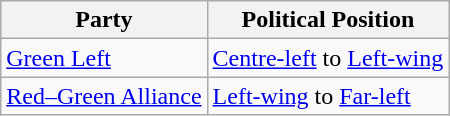<table class="wikitable mw-collapsible mw-collapsed">
<tr>
<th>Party</th>
<th>Political Position</th>
</tr>
<tr>
<td><a href='#'>Green Left</a></td>
<td><a href='#'>Centre-left</a> to <a href='#'>Left-wing</a></td>
</tr>
<tr>
<td><a href='#'>Red–Green Alliance</a></td>
<td><a href='#'>Left-wing</a> to <a href='#'>Far-left</a></td>
</tr>
</table>
